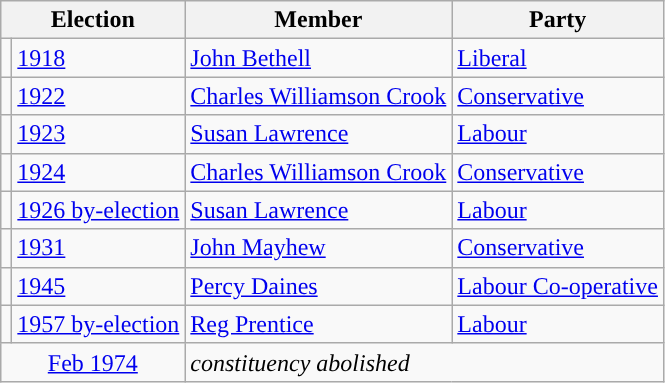<table class="wikitable">
<tr>
<th colspan="2">Election</th>
<th>Member</th>
<th>Party</th>
</tr>
<tr>
<td style="color:inherit;background-color: "></td>
<td><a href='#'>1918</a></td>
<td><a href='#'>John Bethell</a></td>
<td><a href='#'>Liberal</a></td>
</tr>
<tr>
<td style="color:inherit;background-color: "></td>
<td><a href='#'>1922</a></td>
<td><a href='#'>Charles Williamson Crook</a></td>
<td><a href='#'>Conservative</a></td>
</tr>
<tr>
<td style="color:inherit;background-color: "></td>
<td><a href='#'>1923</a></td>
<td><a href='#'>Susan Lawrence</a></td>
<td><a href='#'>Labour</a></td>
</tr>
<tr>
<td style="color:inherit;background-color: "></td>
<td><a href='#'>1924</a></td>
<td><a href='#'>Charles Williamson Crook</a></td>
<td><a href='#'>Conservative</a></td>
</tr>
<tr>
<td style="color:inherit;background-color: "></td>
<td><a href='#'>1926 by-election</a></td>
<td><a href='#'>Susan Lawrence</a></td>
<td><a href='#'>Labour</a></td>
</tr>
<tr>
<td style="color:inherit;background-color: "></td>
<td><a href='#'>1931</a></td>
<td><a href='#'>John Mayhew</a></td>
<td><a href='#'>Conservative</a></td>
</tr>
<tr>
<td style="color:inherit;background-color: "></td>
<td><a href='#'>1945</a></td>
<td><a href='#'>Percy Daines</a></td>
<td><a href='#'>Labour Co-operative</a></td>
</tr>
<tr>
<td style="color:inherit;background-color: "></td>
<td><a href='#'>1957 by-election</a></td>
<td><a href='#'>Reg Prentice</a></td>
<td><a href='#'>Labour</a></td>
</tr>
<tr>
<td colspan="2" align="center"><a href='#'>Feb 1974</a></td>
<td colspan="2"><em>constituency abolished</em></td>
</tr>
</table>
